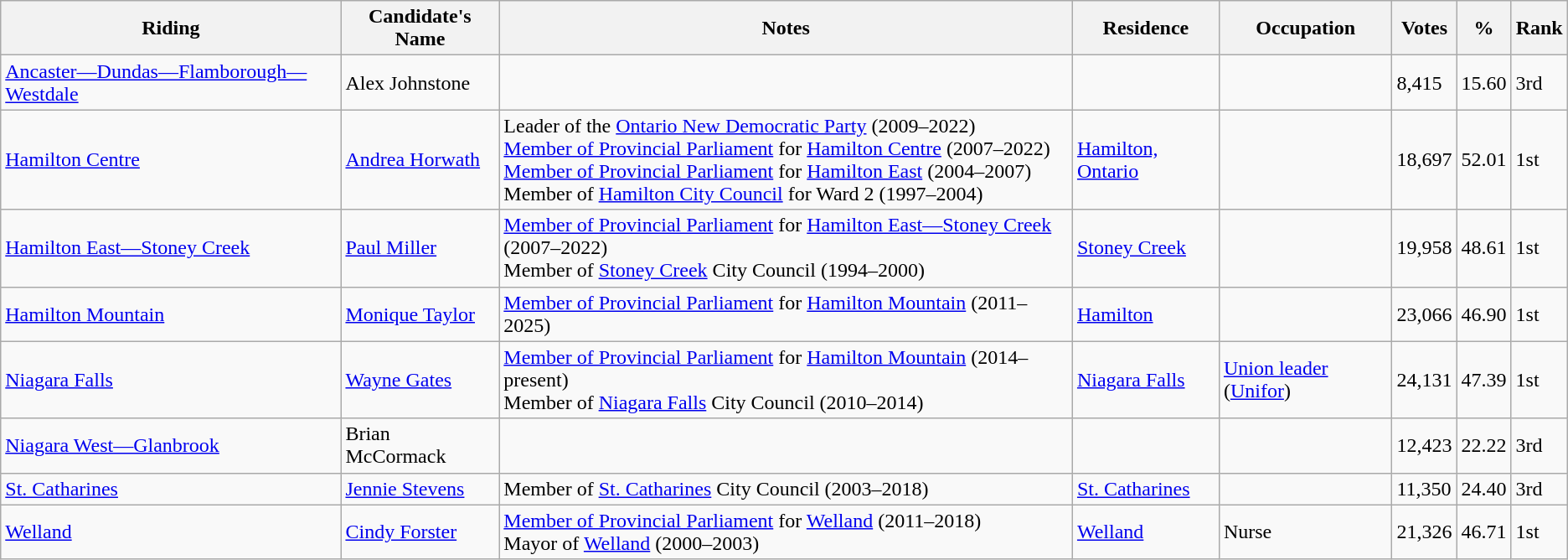<table class="wikitable sortable">
<tr>
<th>Riding<br></th>
<th>Candidate's Name</th>
<th>Notes</th>
<th>Residence</th>
<th>Occupation</th>
<th>Votes</th>
<th>%</th>
<th>Rank</th>
</tr>
<tr>
<td><a href='#'>Ancaster—Dundas—Flamborough—Westdale</a></td>
<td>Alex Johnstone</td>
<td></td>
<td></td>
<td></td>
<td>8,415</td>
<td>15.60</td>
<td>3rd</td>
</tr>
<tr>
<td><a href='#'>Hamilton Centre</a></td>
<td><a href='#'>Andrea Horwath</a></td>
<td>Leader of the <a href='#'>Ontario New Democratic Party</a> (2009–2022) <br> <a href='#'>Member of Provincial Parliament</a> for <a href='#'>Hamilton Centre</a> (2007–2022) <br> <a href='#'>Member of Provincial Parliament</a> for <a href='#'>Hamilton East</a> (2004–2007) <br> Member of <a href='#'>Hamilton City Council</a> for Ward 2 (1997–2004)</td>
<td><a href='#'>Hamilton, Ontario</a></td>
<td></td>
<td>18,697</td>
<td>52.01</td>
<td>1st</td>
</tr>
<tr>
<td><a href='#'>Hamilton East—Stoney Creek</a></td>
<td><a href='#'>Paul Miller</a></td>
<td><a href='#'>Member of Provincial Parliament</a> for <a href='#'>Hamilton East—Stoney Creek</a> (2007–2022) <br> Member of <a href='#'>Stoney Creek</a> City Council (1994–2000)</td>
<td><a href='#'>Stoney Creek</a></td>
<td></td>
<td>19,958</td>
<td>48.61</td>
<td>1st</td>
</tr>
<tr>
<td><a href='#'>Hamilton Mountain</a></td>
<td><a href='#'>Monique Taylor</a></td>
<td><a href='#'>Member of Provincial Parliament</a> for <a href='#'>Hamilton Mountain</a> (2011–2025)</td>
<td><a href='#'>Hamilton</a></td>
<td></td>
<td>23,066</td>
<td>46.90</td>
<td>1st</td>
</tr>
<tr>
<td><a href='#'>Niagara Falls</a></td>
<td><a href='#'>Wayne Gates</a></td>
<td><a href='#'>Member of Provincial Parliament</a> for <a href='#'>Hamilton Mountain</a> (2014–present) <br> Member of <a href='#'>Niagara Falls</a> City Council (2010–2014)</td>
<td><a href='#'>Niagara Falls</a></td>
<td><a href='#'>Union leader</a> (<a href='#'>Unifor</a>)</td>
<td>24,131</td>
<td>47.39</td>
<td>1st</td>
</tr>
<tr>
<td><a href='#'>Niagara West—Glanbrook</a></td>
<td>Brian McCormack</td>
<td></td>
<td></td>
<td></td>
<td>12,423</td>
<td>22.22</td>
<td>3rd</td>
</tr>
<tr>
<td><a href='#'>St. Catharines</a></td>
<td><a href='#'>Jennie Stevens</a></td>
<td>Member of <a href='#'>St. Catharines</a> City Council (2003–2018)</td>
<td><a href='#'>St. Catharines</a></td>
<td></td>
<td>11,350</td>
<td>24.40</td>
<td>3rd</td>
</tr>
<tr>
<td><a href='#'>Welland</a></td>
<td><a href='#'>Cindy Forster</a></td>
<td><a href='#'>Member of Provincial Parliament</a> for <a href='#'>Welland</a> (2011–2018) <br> Mayor of <a href='#'>Welland</a> (2000–2003)</td>
<td><a href='#'>Welland</a></td>
<td>Nurse</td>
<td>21,326</td>
<td>46.71</td>
<td>1st</td>
</tr>
</table>
